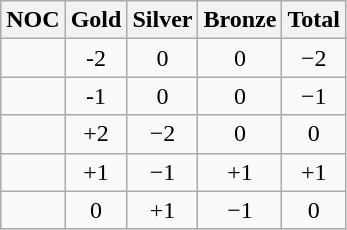<table class="wikitable sortable" style="text-align:center">
<tr>
<th>NOC</th>
<th>Gold</th>
<th>Silver</th>
<th>Bronze</th>
<th>Total</th>
</tr>
<tr>
<td align=left></td>
<td>-2</td>
<td>0</td>
<td>0</td>
<td>−2</td>
</tr>
<tr>
<td align=left></td>
<td>-1</td>
<td>0</td>
<td>0</td>
<td>−1</td>
</tr>
<tr>
<td align=left></td>
<td>+2</td>
<td>−2</td>
<td>0</td>
<td>0</td>
</tr>
<tr>
<td align=left></td>
<td>+1</td>
<td>−1</td>
<td>+1</td>
<td>+1</td>
</tr>
<tr>
<td align=left></td>
<td>0</td>
<td>+1</td>
<td>−1</td>
<td>0</td>
</tr>
</table>
